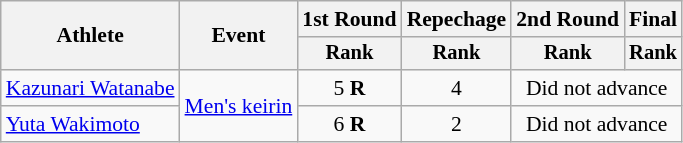<table class="wikitable" style="font-size:90%">
<tr>
<th rowspan=2>Athlete</th>
<th rowspan=2>Event</th>
<th>1st Round</th>
<th>Repechage</th>
<th>2nd Round</th>
<th>Final</th>
</tr>
<tr style="font-size:95%">
<th>Rank</th>
<th>Rank</th>
<th>Rank</th>
<th>Rank</th>
</tr>
<tr align=center>
<td align=left><a href='#'>Kazunari Watanabe</a></td>
<td align=left rowspan=2><a href='#'>Men's keirin</a></td>
<td>5 <strong>R</strong></td>
<td>4</td>
<td colspan=2>Did not advance</td>
</tr>
<tr align=center>
<td align=left><a href='#'>Yuta Wakimoto</a></td>
<td>6 <strong>R</strong></td>
<td>2</td>
<td colspan=2>Did not advance</td>
</tr>
</table>
